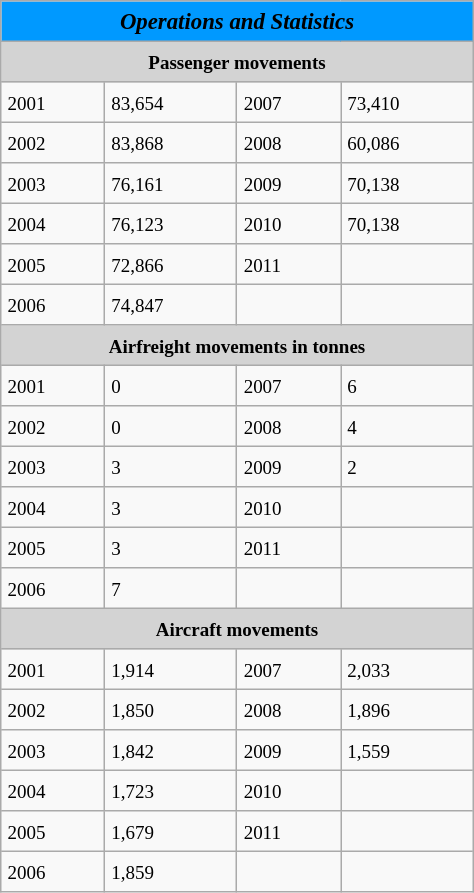<table border=1 align=right cellpadding=4 cellspacing=0 width="25%" style="margin: 0 0 1em 1em; background: #f9f9f9; border: 1px #aaa solid; border-collapse: collapse; font-size: 95%;">
<tr>
<th align="center" bgcolor="#0099FF" colspan="4"><em>Operations and Statistics</em></th>
</tr>
<tr>
<th colspan="4" bgcolor="lightgrey"><small>Passenger movements</small></th>
</tr>
<tr>
<td><small>2001</small></td>
<td><small>83,654</small></td>
<td><small>2007</small></td>
<td><small>73,410</small></td>
</tr>
<tr>
<td><small>2002</small></td>
<td><small>83,868</small></td>
<td><small>2008</small></td>
<td><small>60,086</small></td>
</tr>
<tr>
<td><small>2003</small></td>
<td><small>76,161</small></td>
<td><small>2009</small></td>
<td><small>70,138</small></td>
</tr>
<tr>
<td><small>2004</small></td>
<td><small>76,123</small></td>
<td><small>2010</small></td>
<td><small>70,138</small></td>
</tr>
<tr>
<td><small>2005</small></td>
<td><small>72,866</small></td>
<td><small>2011</small></td>
<td><small></small></td>
</tr>
<tr>
<td><small>2006</small></td>
<td><small>74,847</small></td>
<td></td>
<td></td>
</tr>
<tr>
<th colspan="4" bgcolor="lightgrey"><small>Airfreight movements in tonnes</small></th>
</tr>
<tr>
<td><small>2001</small></td>
<td><small>0</small></td>
<td><small>2007</small></td>
<td><small>6</small></td>
</tr>
<tr>
<td><small>2002</small></td>
<td><small>0</small></td>
<td><small>2008</small></td>
<td><small>4</small></td>
</tr>
<tr>
<td><small>2003</small></td>
<td><small>3</small></td>
<td><small>2009</small></td>
<td><small>2</small></td>
</tr>
<tr>
<td><small>2004</small></td>
<td><small>3</small></td>
<td><small>2010</small></td>
<td><small></small></td>
</tr>
<tr>
<td><small>2005</small></td>
<td><small>3</small></td>
<td><small>2011</small></td>
<td><small></small></td>
</tr>
<tr>
<td><small>2006</small></td>
<td><small>7</small></td>
<td></td>
<td></td>
</tr>
<tr>
<th colspan="4" bgcolor="lightgrey"><small>Aircraft movements</small></th>
</tr>
<tr>
<td><small>2001</small></td>
<td><small>1,914</small></td>
<td><small>2007</small></td>
<td><small>2,033</small></td>
</tr>
<tr>
<td><small>2002</small></td>
<td><small>1,850</small></td>
<td><small>2008</small></td>
<td><small>1,896</small></td>
</tr>
<tr>
<td><small>2003</small></td>
<td><small>1,842</small></td>
<td><small>2009</small></td>
<td><small>1,559</small></td>
</tr>
<tr>
<td><small>2004</small></td>
<td><small>1,723</small></td>
<td><small>2010</small></td>
<td><small></small></td>
</tr>
<tr>
<td><small>2005</small></td>
<td><small>1,679</small></td>
<td><small>2011</small></td>
<td><small></small></td>
</tr>
<tr>
<td><small>2006</small></td>
<td><small>1,859</small></td>
<td></td>
<td></td>
</tr>
</table>
